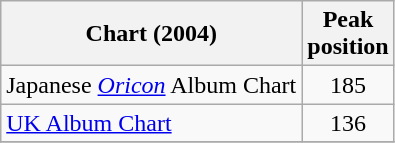<table class="wikitable sortable">
<tr>
<th>Chart (2004)</th>
<th>Peak<br>position</th>
</tr>
<tr>
<td>Japanese <em><a href='#'>Oricon</a></em> Album Chart</td>
<td align="center">185</td>
</tr>
<tr>
<td><a href='#'>UK Album Chart</a></td>
<td align="center">136</td>
</tr>
<tr>
</tr>
</table>
